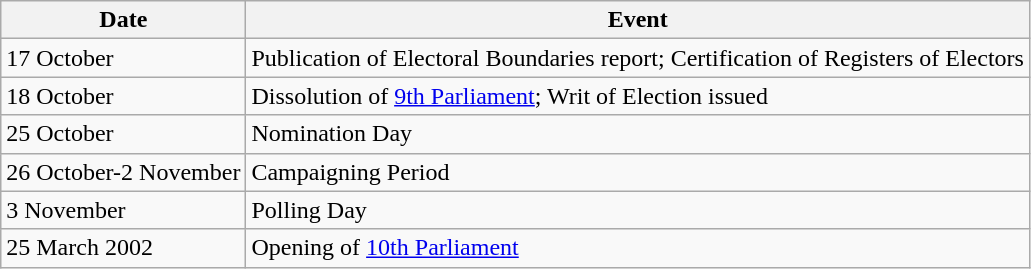<table class="wikitable">
<tr>
<th>Date</th>
<th>Event</th>
</tr>
<tr>
<td>17 October</td>
<td>Publication of Electoral Boundaries report; Certification of Registers of Electors</td>
</tr>
<tr>
<td>18 October</td>
<td>Dissolution of <a href='#'>9th Parliament</a>; Writ of Election issued</td>
</tr>
<tr>
<td>25 October</td>
<td>Nomination Day</td>
</tr>
<tr>
<td>26 October-2 November</td>
<td>Campaigning Period</td>
</tr>
<tr>
<td>3 November</td>
<td>Polling Day</td>
</tr>
<tr>
<td>25 March 2002</td>
<td>Opening of <a href='#'>10th Parliament</a></td>
</tr>
</table>
